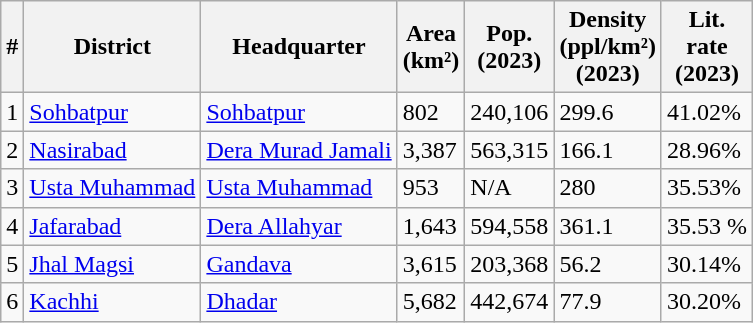<table class="wikitable sortable">
<tr>
<th>#</th>
<th>District</th>
<th>Headquarter</th>
<th>Area<br>(km²)</th>
<th>Pop.<br>(2023)</th>
<th>Density<br>(ppl/km²)<br>(2023)</th>
<th>Lit.<br>rate<br>(2023)</th>
</tr>
<tr>
<td>1</td>
<td><a href='#'>Sohbatpur</a></td>
<td><a href='#'>Sohbatpur</a></td>
<td>802</td>
<td>240,106</td>
<td>299.6</td>
<td>41.02%</td>
</tr>
<tr>
<td>2</td>
<td><a href='#'>Nasirabad</a></td>
<td><a href='#'>Dera Murad Jamali</a></td>
<td>3,387</td>
<td>563,315</td>
<td>166.1</td>
<td>28.96%</td>
</tr>
<tr>
<td>3</td>
<td><a href='#'>Usta Muhammad</a></td>
<td><a href='#'>Usta Muhammad</a></td>
<td>953</td>
<td>N/A</td>
<td>280</td>
<td>35.53%</td>
</tr>
<tr>
<td>4</td>
<td><a href='#'>Jafarabad</a></td>
<td><a href='#'>Dera Allahyar</a></td>
<td>1,643</td>
<td>594,558</td>
<td>361.1</td>
<td>35.53 %</td>
</tr>
<tr>
<td>5</td>
<td><a href='#'>Jhal Magsi</a></td>
<td><a href='#'>Gandava</a></td>
<td>3,615</td>
<td>203,368</td>
<td>56.2</td>
<td>30.14%</td>
</tr>
<tr>
<td>6</td>
<td><a href='#'>Kachhi</a></td>
<td><a href='#'>Dhadar</a></td>
<td>5,682</td>
<td>442,674</td>
<td>77.9</td>
<td>30.20%</td>
</tr>
</table>
